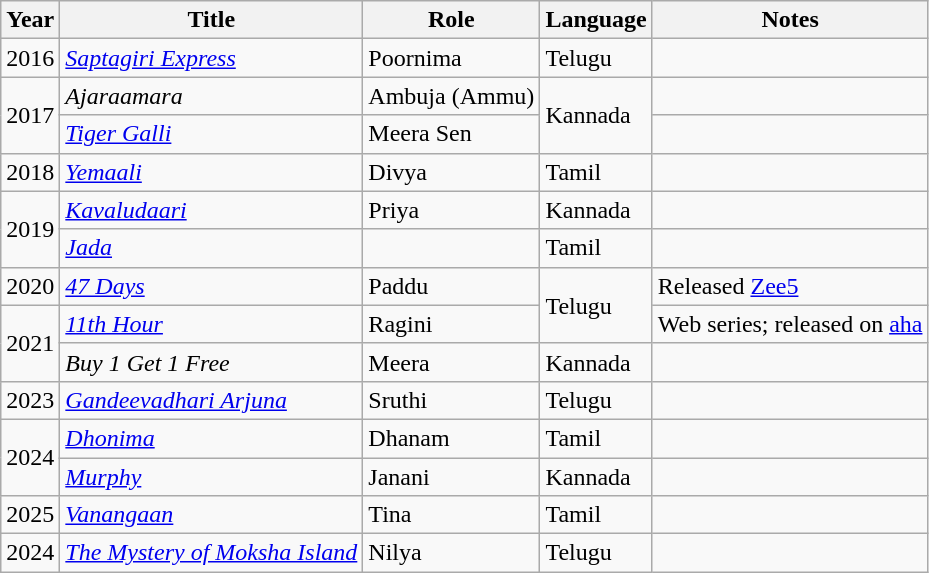<table class="wikitable sortable">
<tr>
<th>Year</th>
<th>Title</th>
<th>Role</th>
<th>Language</th>
<th>Notes</th>
</tr>
<tr>
<td>2016</td>
<td><em><a href='#'>Saptagiri Express</a></em></td>
<td>Poornima</td>
<td>Telugu</td>
<td></td>
</tr>
<tr>
<td rowspan=2>2017</td>
<td><em>Ajaraamara</em></td>
<td>Ambuja (Ammu)</td>
<td rowspan=2>Kannada</td>
<td></td>
</tr>
<tr>
<td><em><a href='#'>Tiger Galli</a></em></td>
<td>Meera Sen</td>
<td></td>
</tr>
<tr>
<td>2018</td>
<td><em><a href='#'>Yemaali</a></em></td>
<td>Divya</td>
<td>Tamil</td>
<td></td>
</tr>
<tr>
<td rowspan=2>2019</td>
<td><em><a href='#'>Kavaludaari</a></em></td>
<td>Priya</td>
<td>Kannada</td>
<td></td>
</tr>
<tr>
<td><em><a href='#'>Jada</a></em></td>
<td></td>
<td>Tamil</td>
<td></td>
</tr>
<tr>
<td>2020</td>
<td><em><a href='#'>47 Days</a></em></td>
<td>Paddu</td>
<td rowspan=2>Telugu</td>
<td>Released <a href='#'>Zee5</a></td>
</tr>
<tr>
<td rowspan=2>2021</td>
<td><em><a href='#'>11th Hour</a></em></td>
<td>Ragini</td>
<td>Web series; released on <a href='#'>aha</a></td>
</tr>
<tr>
<td><em>Buy 1 Get 1 Free</em></td>
<td>Meera</td>
<td>Kannada</td>
</tr>
<tr>
<td>2023</td>
<td><em><a href='#'>Gandeevadhari Arjuna</a></em></td>
<td>Sruthi</td>
<td>Telugu</td>
<td></td>
</tr>
<tr>
<td rowspan="2">2024</td>
<td><em><a href='#'>Dhonima</a></em></td>
<td>Dhanam</td>
<td>Tamil</td>
<td></td>
</tr>
<tr>
<td><em><a href='#'>Murphy</a></em></td>
<td>Janani</td>
<td>Kannada</td>
<td></td>
</tr>
<tr>
<td>2025</td>
<td><em><a href='#'>Vanangaan</a></em></td>
<td>Tina</td>
<td>Tamil</td>
<td></td>
</tr>
<tr>
<td>2024</td>
<td><em><a href='#'>The Mystery of Moksha Island</a></em></td>
<td>Nilya</td>
<td>Telugu</td>
<td></td>
</tr>
</table>
